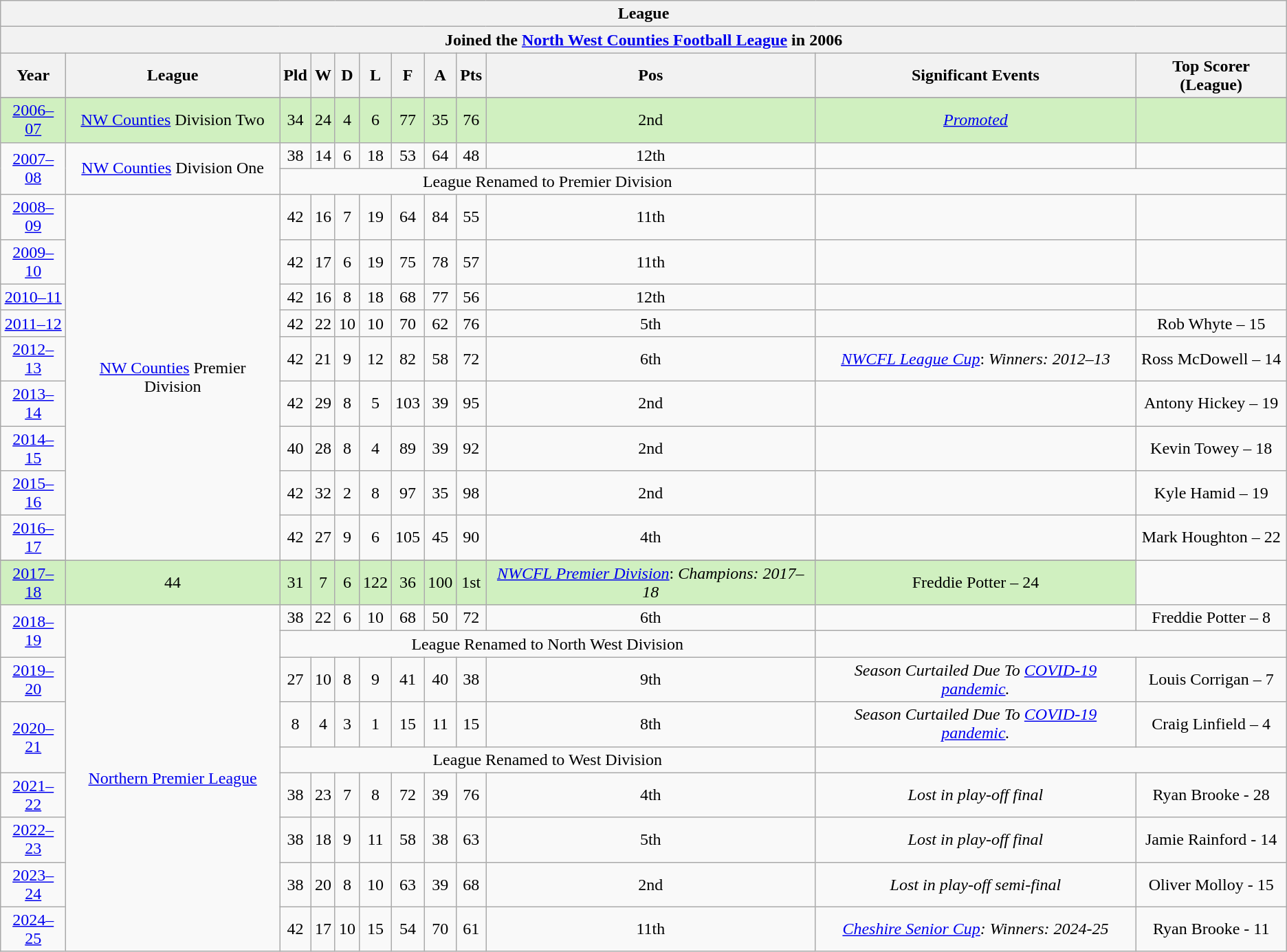<table class="wikitable sortable" style="text-align: center">
<tr>
<th colspan=12>League</th>
</tr>
<tr>
<th colspan=12>Joined the <a href='#'>North West Counties Football League</a> in 2006</th>
</tr>
<tr>
<th>Year</th>
<th>League</th>
<th>Pld</th>
<th>W</th>
<th>D</th>
<th>L</th>
<th>F</th>
<th>A</th>
<th>Pts</th>
<th>Pos</th>
<th>Significant Events</th>
<th>Top Scorer (League)</th>
</tr>
<tr>
</tr>
<tr style="background: #D0F0C0;">
<td><a href='#'>2006–07</a></td>
<td><a href='#'>NW Counties</a> Division Two</td>
<td>34</td>
<td>24</td>
<td>4</td>
<td>6</td>
<td>77</td>
<td>35</td>
<td>76</td>
<td>2nd</td>
<td><a href='#'><em>Promoted</em></a></td>
<td></td>
</tr>
<tr>
<td rowspan="2"><a href='#'>2007–08</a></td>
<td rowspan="2"><a href='#'>NW Counties</a> Division One</td>
<td>38</td>
<td>14</td>
<td>6</td>
<td>18</td>
<td>53</td>
<td>64</td>
<td>48</td>
<td>12th</td>
<td></td>
<td></td>
</tr>
<tr>
<td colspan="8">League Renamed to Premier Division</td>
<td colspan="2"></td>
</tr>
<tr>
<td><a href='#'>2008–09</a></td>
<td rowspan="10"><a href='#'>NW Counties</a> Premier Division</td>
<td>42</td>
<td>16</td>
<td>7</td>
<td>19</td>
<td>64</td>
<td>84</td>
<td>55</td>
<td>11th</td>
<td></td>
<td></td>
</tr>
<tr>
<td><a href='#'>2009–10</a></td>
<td>42</td>
<td>17</td>
<td>6</td>
<td>19</td>
<td>75</td>
<td>78</td>
<td>57</td>
<td>11th</td>
<td></td>
<td></td>
</tr>
<tr>
<td><a href='#'>2010–11</a></td>
<td>42</td>
<td>16</td>
<td>8</td>
<td>18</td>
<td>68</td>
<td>77</td>
<td>56</td>
<td>12th</td>
<td></td>
<td></td>
</tr>
<tr>
<td><a href='#'>2011–12</a></td>
<td>42</td>
<td>22</td>
<td>10</td>
<td>10</td>
<td>70</td>
<td>62</td>
<td>76</td>
<td>5th</td>
<td></td>
<td>Rob Whyte – 15</td>
</tr>
<tr>
<td><a href='#'>2012–13</a></td>
<td>42</td>
<td>21</td>
<td>9</td>
<td>12</td>
<td>82</td>
<td>58</td>
<td>72</td>
<td>6th</td>
<td><a href='#'><em>NWCFL League Cup</em></a>: <em>Winners: 2012–13</em></td>
<td>Ross McDowell – 14</td>
</tr>
<tr>
<td><a href='#'>2013–14</a></td>
<td>42</td>
<td>29</td>
<td>8</td>
<td>5</td>
<td>103</td>
<td>39</td>
<td>95</td>
<td>2nd</td>
<td></td>
<td>Antony Hickey – 19</td>
</tr>
<tr>
<td><a href='#'>2014–15</a></td>
<td>40</td>
<td>28</td>
<td>8</td>
<td>4</td>
<td>89</td>
<td>39</td>
<td>92</td>
<td>2nd</td>
<td></td>
<td>Kevin Towey – 18</td>
</tr>
<tr>
<td><a href='#'>2015–16</a></td>
<td>42</td>
<td>32</td>
<td>2</td>
<td>8</td>
<td>97</td>
<td>35</td>
<td>98</td>
<td>2nd</td>
<td></td>
<td>Kyle Hamid – 19</td>
</tr>
<tr>
<td><a href='#'>2016–17</a></td>
<td>42</td>
<td>27</td>
<td>9</td>
<td>6</td>
<td>105</td>
<td>45</td>
<td>90</td>
<td>4th</td>
<td></td>
<td>Mark Houghton – 22</td>
</tr>
<tr>
</tr>
<tr style="background: #D0F0C0;">
<td><a href='#'>2017–18</a></td>
<td>44</td>
<td>31</td>
<td>7</td>
<td>6</td>
<td>122</td>
<td>36</td>
<td>100</td>
<td>1st</td>
<td><a href='#'><em>NWCFL Premier Division</em></a>: <em>Champions: 2017–18</em></td>
<td>Freddie Potter – 24</td>
</tr>
<tr>
<td rowspan="2"><a href='#'>2018–19</a></td>
<td rowspan="12"><a href='#'>Northern Premier League</a></td>
<td>38</td>
<td>22</td>
<td>6</td>
<td>10</td>
<td>68</td>
<td>50</td>
<td>72</td>
<td>6th</td>
<td></td>
<td>Freddie Potter – 8</td>
</tr>
<tr>
<td colspan="8">League Renamed to North West Division</td>
<td colspan="2"></td>
</tr>
<tr>
<td><a href='#'>2019–20</a></td>
<td>27</td>
<td>10</td>
<td>8</td>
<td>9</td>
<td>41</td>
<td>40</td>
<td>38</td>
<td>9th</td>
<td><em>Season Curtailed Due To <a href='#'>COVID-19 pandemic</a>.</em></td>
<td>Louis Corrigan – 7</td>
</tr>
<tr>
<td rowspan="2"><a href='#'>2020–21</a></td>
<td>8</td>
<td>4</td>
<td>3</td>
<td>1</td>
<td>15</td>
<td>11</td>
<td>15</td>
<td>8th</td>
<td><em>Season Curtailed Due To <a href='#'>COVID-19 pandemic</a>.</em></td>
<td>Craig Linfield – 4</td>
</tr>
<tr>
<td colspan="8">League Renamed to West Division</td>
<td colspan="2"></td>
</tr>
<tr>
<td><a href='#'>2021–22</a></td>
<td>38</td>
<td>23</td>
<td>7</td>
<td>8</td>
<td>72</td>
<td>39</td>
<td>76</td>
<td>4th</td>
<td><em>Lost in play-off final</em></td>
<td>Ryan Brooke - 28</td>
</tr>
<tr>
<td><a href='#'>2022–23</a></td>
<td>38</td>
<td>18</td>
<td>9</td>
<td>11</td>
<td>58</td>
<td>38</td>
<td>63</td>
<td>5th</td>
<td><em>Lost in play-off final</em></td>
<td>Jamie Rainford - 14</td>
</tr>
<tr>
<td><a href='#'>2023–24</a></td>
<td>38</td>
<td>20</td>
<td>8</td>
<td>10</td>
<td>63</td>
<td>39</td>
<td>68</td>
<td>2nd</td>
<td><em>Lost in play-off semi-final</em></td>
<td>Oliver Molloy - 15</td>
</tr>
<tr>
<td><a href='#'>2024–25</a></td>
<td>42</td>
<td>17</td>
<td>10</td>
<td>15</td>
<td>54</td>
<td>70</td>
<td>61</td>
<td>11th</td>
<td><em><a href='#'>Cheshire Senior Cup</a>: Winners: 2024-25</em></td>
<td>Ryan Brooke - 11</td>
</tr>
</table>
